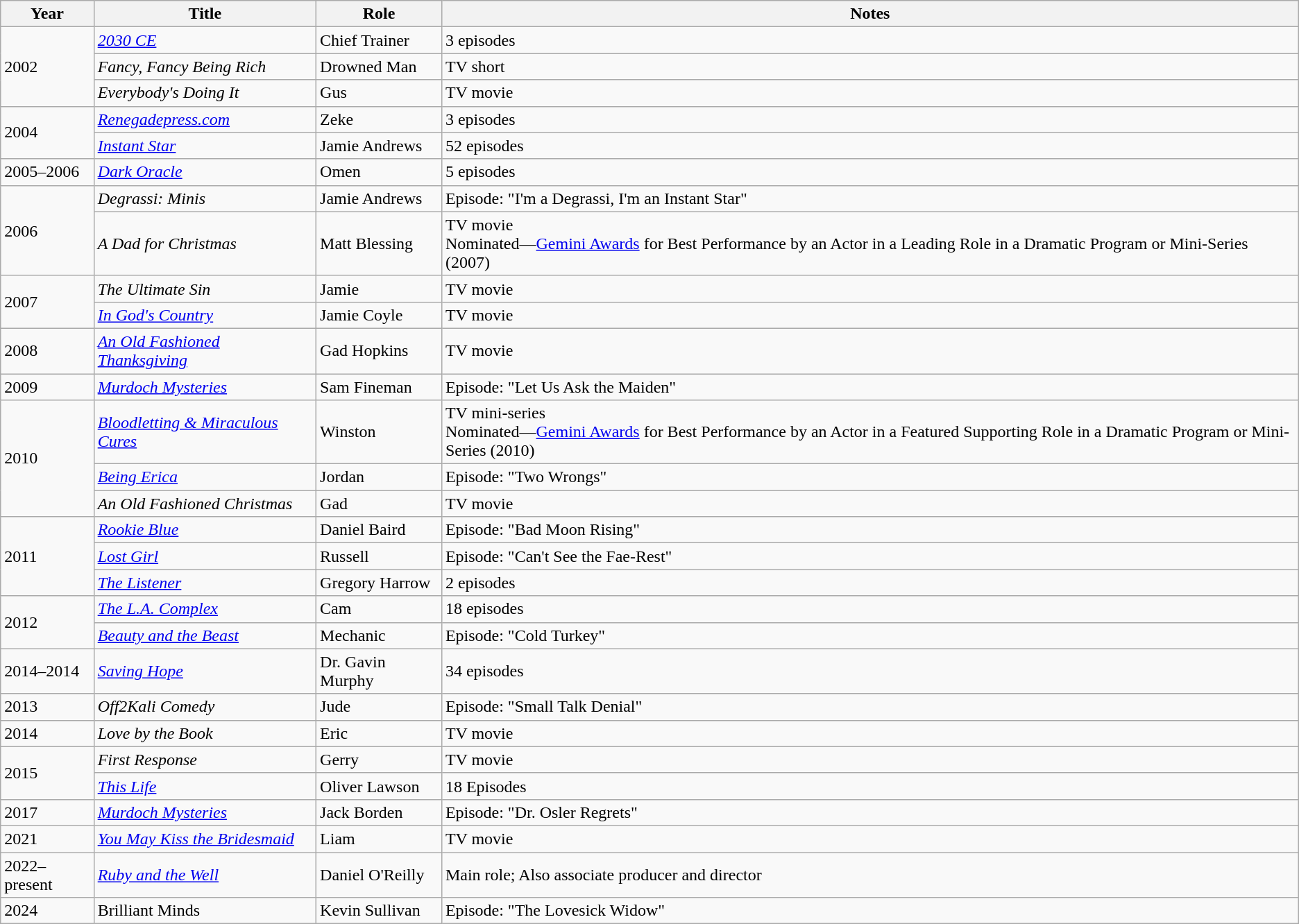<table class="wikitable sortable">
<tr>
<th>Year</th>
<th>Title</th>
<th>Role</th>
<th class="unsortable">Notes</th>
</tr>
<tr>
<td rowspan=3>2002</td>
<td><em><a href='#'>2030 CE</a></em></td>
<td>Chief Trainer</td>
<td>3 episodes</td>
</tr>
<tr>
<td><em>Fancy, Fancy Being Rich</em></td>
<td>Drowned Man</td>
<td>TV short</td>
</tr>
<tr>
<td><em>Everybody's Doing It</em></td>
<td>Gus</td>
<td>TV movie</td>
</tr>
<tr>
<td rowspan=2>2004</td>
<td><em><a href='#'>Renegadepress.com</a></em></td>
<td>Zeke</td>
<td>3 episodes</td>
</tr>
<tr>
<td><em><a href='#'>Instant Star</a></em></td>
<td>Jamie Andrews</td>
<td>52 episodes</td>
</tr>
<tr>
<td>2005–2006</td>
<td><em><a href='#'>Dark Oracle</a></em></td>
<td>Omen</td>
<td>5 episodes</td>
</tr>
<tr>
<td rowspan=2>2006</td>
<td><em>Degrassi: Minis</em></td>
<td>Jamie Andrews</td>
<td>Episode: "I'm a Degrassi, I'm an Instant Star"</td>
</tr>
<tr>
<td data-sort-value="Dad for Christmas, A"><em>A Dad for Christmas</em></td>
<td>Matt Blessing</td>
<td>TV movie <br>Nominated—<a href='#'>Gemini Awards</a> for Best Performance by an Actor in a Leading Role in a Dramatic Program or Mini-Series (2007)</td>
</tr>
<tr>
<td rowspan=2>2007</td>
<td data-sort-value="Ultimate Sin, The"><em>The Ultimate Sin</em></td>
<td>Jamie</td>
<td>TV movie</td>
</tr>
<tr>
<td><em><a href='#'>In God's Country</a></em></td>
<td>Jamie Coyle</td>
<td>TV movie</td>
</tr>
<tr>
<td>2008</td>
<td><em><a href='#'>An Old Fashioned Thanksgiving</a></em></td>
<td>Gad Hopkins</td>
<td>TV movie</td>
</tr>
<tr>
<td>2009</td>
<td><em><a href='#'>Murdoch Mysteries</a></em></td>
<td>Sam Fineman</td>
<td>Episode: "Let Us Ask the Maiden"</td>
</tr>
<tr>
<td rowspan=3>2010</td>
<td><em><a href='#'>Bloodletting & Miraculous Cures</a></em></td>
<td>Winston</td>
<td>TV mini-series<br>Nominated—<a href='#'>Gemini Awards</a> for Best Performance by an Actor in a Featured Supporting Role in a Dramatic Program or Mini-Series (2010)</td>
</tr>
<tr>
<td><em><a href='#'>Being Erica</a></em></td>
<td>Jordan</td>
<td>Episode: "Two Wrongs"</td>
</tr>
<tr>
<td><em>An Old Fashioned Christmas</em></td>
<td>Gad</td>
<td>TV movie</td>
</tr>
<tr>
<td rowspan=3>2011</td>
<td><em><a href='#'>Rookie Blue</a></em></td>
<td>Daniel Baird</td>
<td>Episode: "Bad Moon Rising"</td>
</tr>
<tr>
<td><em><a href='#'>Lost Girl</a></em></td>
<td>Russell</td>
<td>Episode: "Can't See the Fae-Rest"</td>
</tr>
<tr>
<td data-sort-value="Listener, The"><em><a href='#'>The Listener</a></em></td>
<td>Gregory Harrow</td>
<td>2 episodes</td>
</tr>
<tr>
<td rowspan=2>2012</td>
<td data-sort-value="L.A. Complex, The"><em><a href='#'>The L.A. Complex</a></em></td>
<td>Cam</td>
<td>18 episodes</td>
</tr>
<tr>
<td><em><a href='#'>Beauty and the Beast</a></em></td>
<td>Mechanic</td>
<td>Episode: "Cold Turkey"</td>
</tr>
<tr>
<td>2014–2014</td>
<td><em><a href='#'>Saving Hope</a></em></td>
<td>Dr. Gavin Murphy</td>
<td>34 episodes</td>
</tr>
<tr>
<td>2013</td>
<td><em>Off2Kali Comedy</em></td>
<td>Jude</td>
<td>Episode: "Small Talk Denial"</td>
</tr>
<tr>
<td>2014</td>
<td><em>Love by the Book</em></td>
<td>Eric</td>
<td>TV movie</td>
</tr>
<tr>
<td rowspan=2>2015</td>
<td><em>First Response</em></td>
<td>Gerry</td>
<td>TV movie</td>
</tr>
<tr>
<td><em><a href='#'>This Life</a></em></td>
<td>Oliver Lawson</td>
<td>18 Episodes</td>
</tr>
<tr>
<td>2017</td>
<td><em><a href='#'>Murdoch Mysteries</a></em></td>
<td>Jack Borden</td>
<td>Episode:  "Dr. Osler Regrets"</td>
</tr>
<tr>
<td>2021</td>
<td><em><a href='#'>You May Kiss the Bridesmaid</a></em></td>
<td>Liam</td>
<td>TV movie</td>
</tr>
<tr>
<td>2022–present</td>
<td><em><a href='#'>Ruby and the Well</a></em></td>
<td>Daniel O'Reilly</td>
<td>Main role; Also associate producer and director</td>
</tr>
<tr>
<td>2024</td>
<td>Brilliant Minds</td>
<td>Kevin Sullivan</td>
<td>Episode: "The Lovesick Widow"</td>
</tr>
</table>
